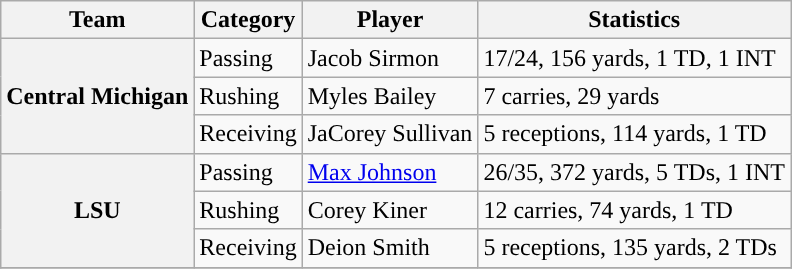<table class="wikitable" style="float: left;">
<tr>
<th>Team</th>
<th>Category</th>
<th>Player</th>
<th>Statistics</th>
</tr>
<tr>
<th rowspan=3>Central Michigan</th>
<td>Passing</td>
<td>Jacob Sirmon</td>
<td>17/24, 156 yards, 1 TD, 1 INT</td>
</tr>
<tr>
<td>Rushing</td>
<td>Myles Bailey</td>
<td>7 carries, 29 yards</td>
</tr>
<tr>
<td>Receiving</td>
<td>JaCorey Sullivan</td>
<td>5 receptions, 114 yards, 1 TD</td>
</tr>
<tr>
<th rowspan=3 style=>LSU</th>
<td>Passing</td>
<td><a href='#'>Max Johnson</a></td>
<td>26/35, 372 yards, 5 TDs, 1 INT</td>
</tr>
<tr>
<td>Rushing</td>
<td>Corey Kiner</td>
<td>12 carries, 74 yards, 1 TD</td>
</tr>
<tr>
<td>Receiving</td>
<td>Deion Smith</td>
<td>5 receptions, 135 yards, 2 TDs</td>
</tr>
<tr>
</tr>
</table>
